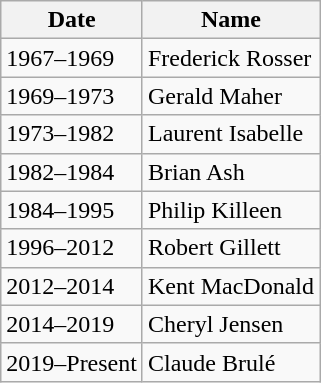<table class="wikitable">
<tr>
<th>Date</th>
<th>Name</th>
</tr>
<tr>
<td>1967–1969</td>
<td>Frederick Rosser</td>
</tr>
<tr>
<td>1969–1973</td>
<td>Gerald Maher</td>
</tr>
<tr>
<td>1973–1982</td>
<td>Laurent Isabelle</td>
</tr>
<tr>
<td>1982–1984</td>
<td>Brian Ash</td>
</tr>
<tr>
<td>1984–1995</td>
<td>Philip Killeen</td>
</tr>
<tr>
<td>1996–2012</td>
<td>Robert Gillett</td>
</tr>
<tr>
<td>2012–2014</td>
<td>Kent MacDonald</td>
</tr>
<tr>
<td>2014–2019</td>
<td>Cheryl Jensen</td>
</tr>
<tr>
<td>2019–Present</td>
<td>Claude Brulé</td>
</tr>
</table>
